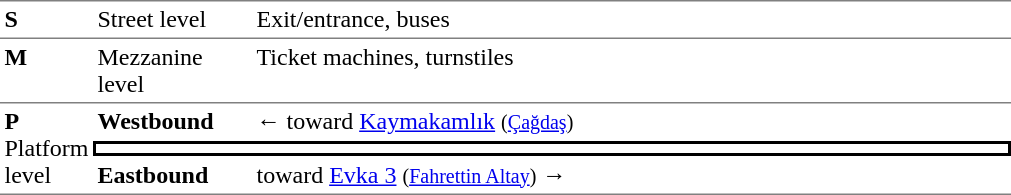<table table border=0 cellspacing=0 cellpadding=3>
<tr>
<td style="border-top:solid 1px gray;" width=50 valign=top><strong>S</strong></td>
<td style="border-top:solid 1px gray;" width=100 valign=top>Street level</td>
<td style="border-top:solid 1px gray;" width=500 valign=top>Exit/entrance, buses</td>
</tr>
<tr>
<td style="border-top:solid 1px gray;" width=50 valign=top><strong>M</strong></td>
<td style="border-top:solid 1px gray;" width=100 valign=top>Mezzanine level</td>
<td style="border-top:solid 1px gray;" width=500 valign=top>Ticket machines, turnstiles</td>
</tr>
<tr>
<td style="border-top:solid 1px gray;border-bottom:solid 1px gray;" width=50 rowspan=3 valign=top><strong>P</strong><br>Platform level</td>
<td style="border-top:solid 1px gray;" width=100><strong>Westbound</strong></td>
<td style="border-top:solid 1px gray;" width=500>←  toward <a href='#'>Kaymakamlık</a> <small>(<a href='#'>Çağdaş</a>)</small></td>
</tr>
<tr>
<td style="border-top:solid 2px black;border-right:solid 2px black;border-left:solid 2px black;border-bottom:solid 2px black;text-align:center;" colspan=2></td>
</tr>
<tr>
<td style="border-bottom:solid 1px gray;" width=100><strong>Eastbound</strong></td>
<td style="border-bottom:solid 1px gray;" width=500> toward <a href='#'>Evka 3</a> <small>(<a href='#'>Fahrettin Altay</a>)</small> →</td>
</tr>
</table>
